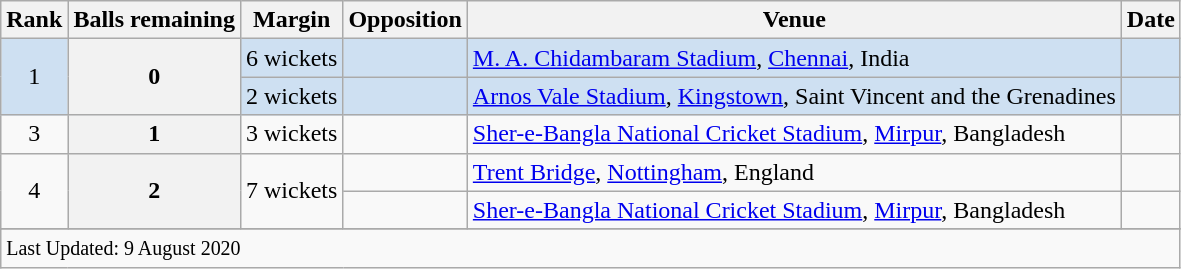<table class="wikitable plainrowheaders sortable">
<tr>
<th scope=col>Rank</th>
<th scope=col>Balls remaining</th>
<th scope=col>Margin</th>
<th scope=col>Opposition</th>
<th scope=col>Venue</th>
<th scope=col>Date</th>
</tr>
<tr bgcolor=#cee0f2>
<td align=center rowspan=2>1</td>
<th scope=row style=text-align:center rowspan=2>0</th>
<td scope=row style=text-align:center;>6 wickets</td>
<td></td>
<td><a href='#'>M. A. Chidambaram Stadium</a>, <a href='#'>Chennai</a>, India</td>
<td></td>
</tr>
<tr bgcolor=#cee0f2>
<td scope=row style=text-align:center;>2 wickets</td>
<td></td>
<td><a href='#'>Arnos Vale Stadium</a>, <a href='#'>Kingstown</a>, Saint Vincent and the Grenadines</td>
<td></td>
</tr>
<tr>
<td align=center>3</td>
<th scope=row style=text-align:center>1</th>
<td scope=row style=text-align:center;>3 wickets</td>
<td></td>
<td><a href='#'>Sher-e-Bangla National Cricket Stadium</a>, <a href='#'>Mirpur</a>, Bangladesh</td>
<td></td>
</tr>
<tr>
<td align=center rowspan=2>4</td>
<th scope=row style=text-align:center rowspan=2>2</th>
<td scope=row style=text-align:center; rowspan=2>7 wickets</td>
<td></td>
<td><a href='#'>Trent Bridge</a>, <a href='#'>Nottingham</a>, England</td>
<td></td>
</tr>
<tr>
<td></td>
<td><a href='#'>Sher-e-Bangla National Cricket Stadium</a>, <a href='#'>Mirpur</a>, Bangladesh</td>
<td> </td>
</tr>
<tr>
</tr>
<tr class=sortbottom>
<td colspan=6><small>Last Updated: 9 August 2020</small></td>
</tr>
</table>
